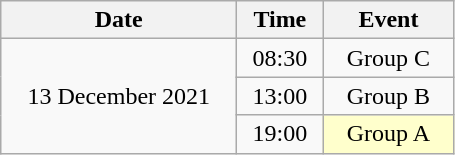<table class = "wikitable" style="text-align:center;">
<tr>
<th width=150>Date</th>
<th width=50>Time</th>
<th width=80>Event</th>
</tr>
<tr>
<td rowspan=3>13 December 2021</td>
<td>08:30</td>
<td>Group C</td>
</tr>
<tr>
<td>13:00</td>
<td>Group B</td>
</tr>
<tr>
<td>19:00</td>
<td bgcolor=ffffcc>Group A</td>
</tr>
</table>
